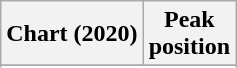<table class="wikitable sortable plainrowheaders" style="text-align:center">
<tr>
<th scope="col">Chart (2020)</th>
<th scope="col">Peak<br>position</th>
</tr>
<tr>
</tr>
<tr>
</tr>
<tr>
</tr>
<tr>
</tr>
<tr>
</tr>
<tr>
</tr>
<tr>
</tr>
<tr>
</tr>
<tr>
</tr>
<tr>
</tr>
<tr>
</tr>
</table>
